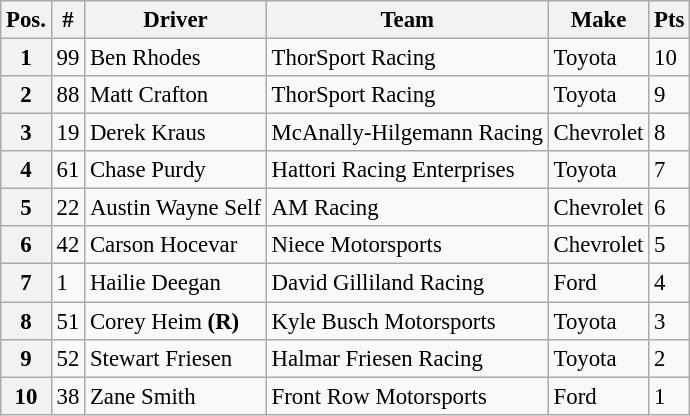<table class="wikitable" style="font-size:95%">
<tr>
<th>Pos.</th>
<th>#</th>
<th>Driver</th>
<th>Team</th>
<th>Make</th>
<th>Pts</th>
</tr>
<tr>
<th>1</th>
<td>99</td>
<td>Ben Rhodes</td>
<td>ThorSport Racing</td>
<td>Toyota</td>
<td>10</td>
</tr>
<tr>
<th>2</th>
<td>88</td>
<td>Matt Crafton</td>
<td>ThorSport Racing</td>
<td>Toyota</td>
<td>9</td>
</tr>
<tr>
<th>3</th>
<td>19</td>
<td>Derek Kraus</td>
<td>McAnally-Hilgemann Racing</td>
<td>Chevrolet</td>
<td>8</td>
</tr>
<tr>
<th>4</th>
<td>61</td>
<td>Chase Purdy</td>
<td>Hattori Racing Enterprises</td>
<td>Toyota</td>
<td>7</td>
</tr>
<tr>
<th>5</th>
<td>22</td>
<td>Austin Wayne Self</td>
<td>AM Racing</td>
<td>Chevrolet</td>
<td>6</td>
</tr>
<tr>
<th>6</th>
<td>42</td>
<td>Carson Hocevar</td>
<td>Niece Motorsports</td>
<td>Chevrolet</td>
<td>5</td>
</tr>
<tr>
<th>7</th>
<td>1</td>
<td>Hailie Deegan</td>
<td>David Gilliland Racing</td>
<td>Ford</td>
<td>4</td>
</tr>
<tr>
<th>8</th>
<td>51</td>
<td>Corey Heim <strong>(R)</strong></td>
<td>Kyle Busch Motorsports</td>
<td>Toyota</td>
<td>3</td>
</tr>
<tr>
<th>9</th>
<td>52</td>
<td>Stewart Friesen</td>
<td>Halmar Friesen Racing</td>
<td>Toyota</td>
<td>2</td>
</tr>
<tr>
<th>10</th>
<td>38</td>
<td>Zane Smith</td>
<td>Front Row Motorsports</td>
<td>Ford</td>
<td>1</td>
</tr>
</table>
